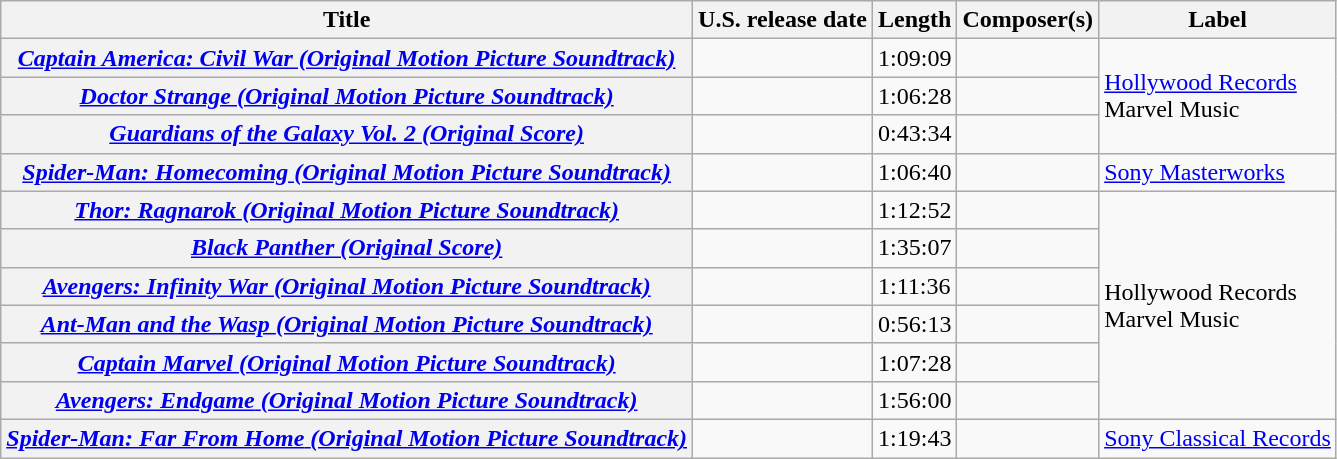<table class="wikitable plainrowheaders defaultcenter col2left">
<tr>
<th scope="col">Title</th>
<th scope="col">U.S. release date</th>
<th scope="col">Length</th>
<th scope="col">Composer(s)</th>
<th scope="col">Label</th>
</tr>
<tr>
<th scope="row"><em><a href='#'>Captain America: Civil War (Original Motion Picture Soundtrack)</a></em></th>
<td></td>
<td>1:09:09</td>
<td></td>
<td rowspan="3"><a href='#'>Hollywood Records</a><br>Marvel Music</td>
</tr>
<tr>
<th scope="row"><em><a href='#'>Doctor Strange (Original Motion Picture Soundtrack)</a></em></th>
<td></td>
<td>1:06:28</td>
<td></td>
</tr>
<tr>
<th scope="row"><em><a href='#'>Guardians of the Galaxy Vol. 2 (Original Score)</a></em></th>
<td></td>
<td>0:43:34</td>
<td></td>
</tr>
<tr>
<th scope="row"><em><a href='#'>Spider-Man: Homecoming (Original Motion Picture Soundtrack)</a></em></th>
<td></td>
<td>1:06:40</td>
<td></td>
<td><a href='#'>Sony Masterworks</a></td>
</tr>
<tr>
<th scope="row"><em><a href='#'>Thor: Ragnarok (Original Motion Picture Soundtrack)</a></em></th>
<td></td>
<td>1:12:52</td>
<td></td>
<td rowspan="6">Hollywood Records<br>Marvel Music</td>
</tr>
<tr>
<th scope="row"><em><a href='#'>Black Panther (Original Score)</a></em></th>
<td></td>
<td>1:35:07</td>
<td></td>
</tr>
<tr>
<th scope="row"><a href='#'><em>Avengers: Infinity War</em> <em>(Original Motion Picture Soundtrack)</em></a></th>
<td></td>
<td>1:11:36</td>
<td></td>
</tr>
<tr>
<th scope="row"><a href='#'><em>Ant-Man and the Wasp </em> <em>(Original Motion Picture Soundtrack)</em></a></th>
<td></td>
<td>0:56:13</td>
<td></td>
</tr>
<tr>
<th scope="row"><a href='#'><em>Captain Marvel </em> <em>(Original Motion Picture Soundtrack)</em></a></th>
<td></td>
<td>1:07:28</td>
<td></td>
</tr>
<tr>
<th scope="row"><a href='#'><em>Avengers: Endgame</em> <em>(Original Motion Picture Soundtrack)</em></a></th>
<td></td>
<td>1:56:00</td>
<td></td>
</tr>
<tr>
<th scope="row"><a href='#'><em>Spider-Man: Far From Home</em> <em>(Original Motion Picture Soundtrack)</em></a></th>
<td></td>
<td>1:19:43</td>
<td></td>
<td><a href='#'>Sony Classical Records</a></td>
</tr>
</table>
